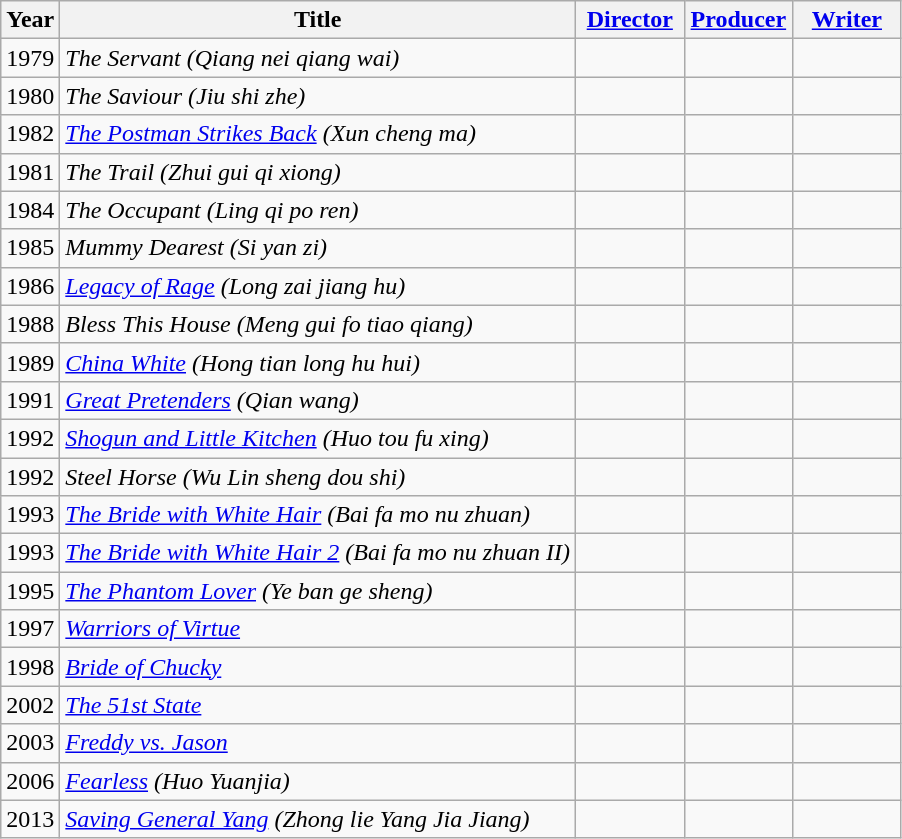<table class="wikitable">
<tr>
<th>Year</th>
<th>Title</th>
<th width=65><a href='#'>Director</a></th>
<th width=65><a href='#'>Producer</a></th>
<th width=65><a href='#'>Writer</a></th>
</tr>
<tr>
<td>1979</td>
<td><em>The Servant (Qiang nei qiang wai)</em></td>
<td></td>
<td></td>
<td></td>
</tr>
<tr>
<td>1980</td>
<td><em>The Saviour (Jiu shi zhe)</em></td>
<td></td>
<td></td>
<td></td>
</tr>
<tr>
<td>1982</td>
<td><em><a href='#'>The Postman Strikes Back</a> (Xun cheng ma)</em></td>
<td></td>
<td></td>
<td></td>
</tr>
<tr>
<td>1981</td>
<td><em>The Trail (Zhui gui qi xiong)</em></td>
<td></td>
<td></td>
<td></td>
</tr>
<tr>
<td>1984</td>
<td><em>The Occupant (Ling qi po ren)</em></td>
<td></td>
<td></td>
<td></td>
</tr>
<tr>
<td>1985</td>
<td><em>Mummy Dearest (Si yan zi)</em></td>
<td></td>
<td></td>
<td></td>
</tr>
<tr>
<td>1986</td>
<td><em><a href='#'>Legacy of Rage</a> (Long zai jiang hu)</em></td>
<td></td>
<td></td>
<td></td>
</tr>
<tr>
<td>1988</td>
<td><em>Bless This House (Meng gui fo tiao qiang)</em></td>
<td></td>
<td></td>
<td></td>
</tr>
<tr>
<td>1989</td>
<td><em><a href='#'>China White</a> (Hong tian long hu hui)</em></td>
<td></td>
<td></td>
<td></td>
</tr>
<tr>
<td>1991</td>
<td><em><a href='#'>Great Pretenders</a> (Qian wang)</em></td>
<td></td>
<td></td>
<td></td>
</tr>
<tr>
<td>1992</td>
<td><em><a href='#'>Shogun and Little Kitchen</a> (Huo tou fu xing)</em></td>
<td></td>
<td></td>
<td></td>
</tr>
<tr>
<td>1992</td>
<td><em>Steel Horse (Wu Lin sheng dou shi)</em></td>
<td></td>
<td></td>
<td></td>
</tr>
<tr>
<td>1993</td>
<td><em><a href='#'>The Bride with White Hair</a> (Bai fa mo nu zhuan)</em></td>
<td></td>
<td></td>
<td></td>
</tr>
<tr>
<td>1993</td>
<td><em><a href='#'>The Bride with White Hair 2</a> (Bai fa mo nu zhuan II)</em></td>
<td></td>
<td></td>
<td></td>
</tr>
<tr>
<td>1995</td>
<td><em><a href='#'>The Phantom Lover</a> (Ye ban ge sheng)</em></td>
<td></td>
<td></td>
<td></td>
</tr>
<tr>
<td>1997</td>
<td><em><a href='#'>Warriors of Virtue</a></em></td>
<td></td>
<td></td>
<td></td>
</tr>
<tr>
<td>1998</td>
<td><em><a href='#'>Bride of Chucky</a></em></td>
<td></td>
<td></td>
<td></td>
</tr>
<tr>
<td>2002</td>
<td><em><a href='#'>The 51st State</a></em></td>
<td></td>
<td></td>
<td></td>
</tr>
<tr>
<td>2003</td>
<td><em><a href='#'>Freddy vs. Jason</a></em></td>
<td></td>
<td></td>
<td></td>
</tr>
<tr>
<td>2006</td>
<td><em><a href='#'>Fearless</a> (Huo Yuanjia)</em></td>
<td></td>
<td></td>
<td></td>
</tr>
<tr>
<td>2013</td>
<td><em><a href='#'>Saving General Yang</a> (Zhong lie Yang Jia Jiang)</em></td>
<td></td>
<td></td>
<td></td>
</tr>
</table>
